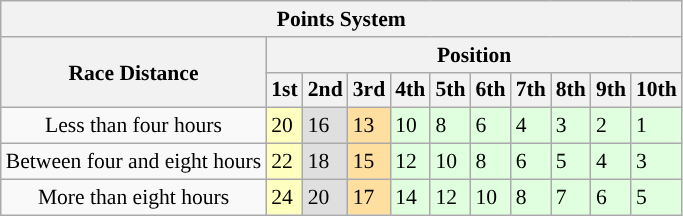<table class="wikitable" style="font-size: 90%;">
<tr>
<th colspan=11>Points System</th>
</tr>
<tr>
<th rowspan=2>Race Distance</th>
<th colspan=10>Position</th>
</tr>
<tr>
<th>1st</th>
<th>2nd</th>
<th>3rd</th>
<th>4th</th>
<th>5th</th>
<th>6th</th>
<th>7th</th>
<th>8th</th>
<th>9th</th>
<th>10th</th>
</tr>
<tr>
<td align=center>Less than four hours</td>
<td style="background:#FFFFBF;”">20</td>
<td style="background:#DFDFDF;”">16</td>
<td style="background:#FFDF9F;”">13</td>
<td style="background:#DFFFDF;">10</td>
<td style="background:#DFFFDF;">8</td>
<td style="background:#DFFFDF;">6</td>
<td style="background:#DFFFDF;">4</td>
<td style="background:#DFFFDF;">3</td>
<td style="background:#DFFFDF;">2</td>
<td style="background:#DFFFDF;">1</td>
</tr>
<tr>
<td align=center>Between four and eight hours</td>
<td style="background:#FFFFBF;”">22</td>
<td style="background:#DFDFDF;”">18</td>
<td style="background:#FFDF9F;”">15</td>
<td style="background:#DFFFDF;">12</td>
<td style="background:#DFFFDF;">10</td>
<td style="background:#DFFFDF;">8</td>
<td style="background:#DFFFDF;">6</td>
<td style="background:#DFFFDF;">5</td>
<td style="background:#DFFFDF;">4</td>
<td style="background:#DFFFDF;">3</td>
</tr>
<tr>
<td align=center>More than eight hours</td>
<td style="background:#FFFFBF;”">24</td>
<td style="background:#DFDFDF;”">20</td>
<td style="background:#FFDF9F;”">17</td>
<td style="background:#DFFFDF;">14</td>
<td style="background:#DFFFDF;">12</td>
<td style="background:#DFFFDF;">10</td>
<td style="background:#DFFFDF;">8</td>
<td style="background:#DFFFDF;">7</td>
<td style="background:#DFFFDF;">6</td>
<td style="background:#DFFFDF;">5</td>
</tr>
</table>
